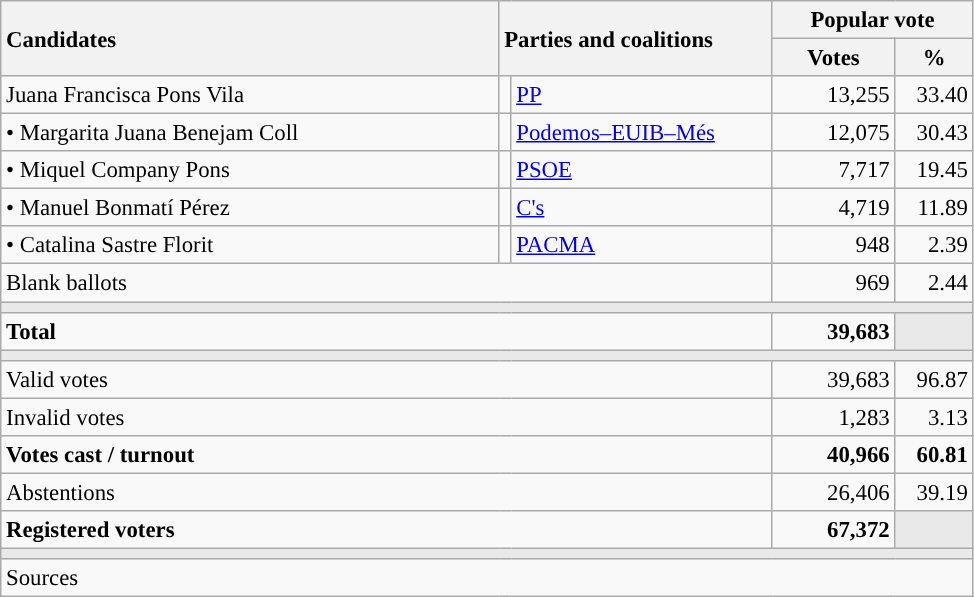<table class="wikitable" style="text-align:right; font-size:95%;">
<tr>
<th style="text-align:left;" rowspan="2" width="325">Candidates</th>
<th style="text-align:left;" rowspan="2" colspan="2" width="175">Parties and coalitions</th>
<th colspan="2">Popular vote</th>
</tr>
<tr>
<th width="75">Votes</th>
<th width="45">%</th>
</tr>
<tr>
<td align="left"> Juana Francisca Pons Vila</td>
<td width="1" style="color:inherit;background:"></td>
<td align="left"><a href='#'>PP</a></td>
<td>13,255</td>
<td>33.40</td>
</tr>
<tr>
<td align="left">• Margarita Juana Benejam Coll</td>
<td style="color:inherit;background:"></td>
<td align="left"><a href='#'>Podemos–EUIB–Més</a></td>
<td>12,075</td>
<td>30.43</td>
</tr>
<tr>
<td align="left">• Miquel Company Pons</td>
<td style="color:inherit;background:"></td>
<td align="left"><a href='#'>PSOE</a></td>
<td>7,717</td>
<td>19.45</td>
</tr>
<tr>
<td align="left">• Manuel Bonmatí Pérez</td>
<td style="color:inherit;background:"></td>
<td align="left"><a href='#'>C's</a></td>
<td>4,719</td>
<td>11.89</td>
</tr>
<tr>
<td align="left">• Catalina Sastre Florit</td>
<td style="color:inherit;background:"></td>
<td align="left"><a href='#'>PACMA</a></td>
<td>948</td>
<td>2.39</td>
</tr>
<tr>
<td align="left" colspan="3">Blank ballots</td>
<td>969</td>
<td>2.44</td>
</tr>
<tr>
<td colspan="5" bgcolor="#E9E9E9"></td>
</tr>
<tr style="font-weight:bold;">
<td align="left" colspan="3">Total</td>
<td>39,683</td>
<td bgcolor="#E9E9E9"></td>
</tr>
<tr>
<td colspan="5" bgcolor="#E9E9E9"></td>
</tr>
<tr>
<td align="left" colspan="3">Valid votes</td>
<td>39,683</td>
<td>96.87</td>
</tr>
<tr>
<td align="left" colspan="3">Invalid votes</td>
<td>1,283</td>
<td>3.13</td>
</tr>
<tr style="font-weight:bold;">
<td align="left" colspan="3">Votes cast / turnout</td>
<td>40,966</td>
<td>60.81</td>
</tr>
<tr>
<td align="left" colspan="3">Abstentions</td>
<td>26,406</td>
<td>39.19</td>
</tr>
<tr style="font-weight:bold;">
<td align="left" colspan="3">Registered voters</td>
<td>67,372</td>
<td bgcolor="#E9E9E9"></td>
</tr>
<tr>
<td colspan="5" bgcolor="#E9E9E9"></td>
</tr>
<tr>
<td align="left" colspan="5">Sources</td>
</tr>
</table>
